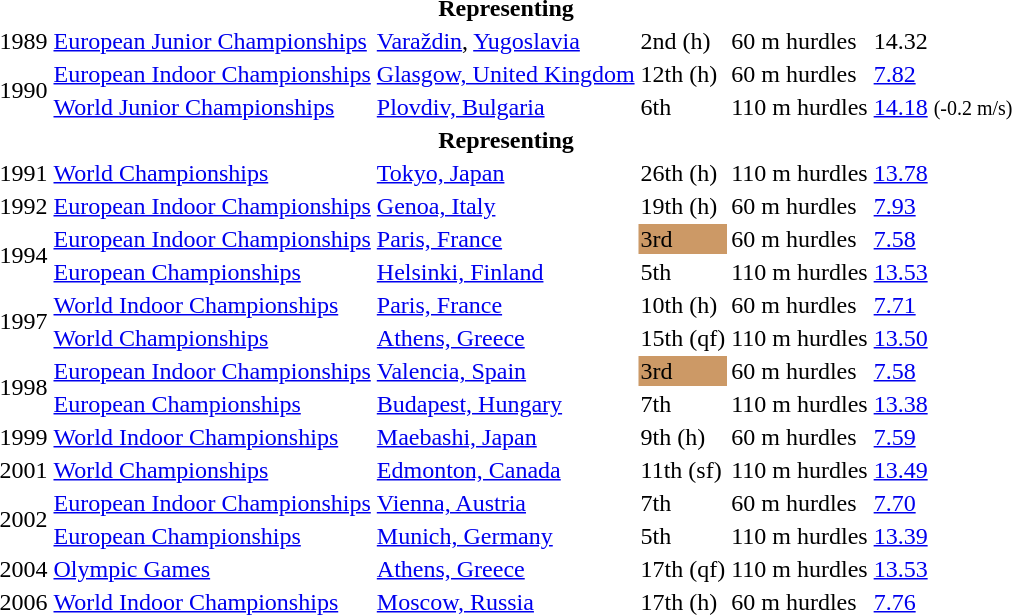<table>
<tr>
<th colspan="6">Representing </th>
</tr>
<tr>
<td>1989</td>
<td><a href='#'>European Junior Championships</a></td>
<td><a href='#'>Varaždin</a>, <a href='#'>Yugoslavia</a></td>
<td>2nd (h)</td>
<td>60 m hurdles</td>
<td>14.32</td>
</tr>
<tr>
<td rowspan=2>1990</td>
<td><a href='#'>European Indoor Championships</a></td>
<td><a href='#'>Glasgow, United Kingdom</a></td>
<td>12th (h)</td>
<td>60 m hurdles</td>
<td><a href='#'>7.82</a></td>
</tr>
<tr>
<td><a href='#'>World Junior Championships</a></td>
<td><a href='#'>Plovdiv, Bulgaria</a></td>
<td>6th</td>
<td>110 m hurdles</td>
<td><a href='#'>14.18</a> <small>(-0.2 m/s)</small></td>
</tr>
<tr>
<th colspan="6">Representing </th>
</tr>
<tr>
<td>1991</td>
<td><a href='#'>World Championships</a></td>
<td><a href='#'>Tokyo, Japan</a></td>
<td>26th (h)</td>
<td>110 m hurdles</td>
<td><a href='#'>13.78</a></td>
</tr>
<tr>
<td>1992</td>
<td><a href='#'>European Indoor Championships</a></td>
<td><a href='#'>Genoa, Italy</a></td>
<td>19th (h)</td>
<td>60 m hurdles</td>
<td><a href='#'>7.93</a></td>
</tr>
<tr>
<td rowspan=2>1994</td>
<td><a href='#'>European Indoor Championships</a></td>
<td><a href='#'>Paris, France</a></td>
<td bgcolor="cc9966">3rd</td>
<td>60 m hurdles</td>
<td><a href='#'>7.58</a></td>
</tr>
<tr>
<td><a href='#'>European Championships</a></td>
<td><a href='#'>Helsinki, Finland</a></td>
<td>5th</td>
<td>110 m hurdles</td>
<td><a href='#'>13.53</a></td>
</tr>
<tr>
<td rowspan=2>1997</td>
<td><a href='#'>World Indoor Championships</a></td>
<td><a href='#'>Paris, France</a></td>
<td>10th (h)</td>
<td>60 m hurdles</td>
<td><a href='#'>7.71</a></td>
</tr>
<tr>
<td><a href='#'>World Championships</a></td>
<td><a href='#'>Athens, Greece</a></td>
<td>15th (qf)</td>
<td>110 m hurdles</td>
<td><a href='#'>13.50</a></td>
</tr>
<tr>
<td rowspan=2>1998</td>
<td><a href='#'>European Indoor Championships</a></td>
<td><a href='#'>Valencia, Spain</a></td>
<td bgcolor="cc9966">3rd</td>
<td>60 m hurdles</td>
<td><a href='#'>7.58</a></td>
</tr>
<tr>
<td><a href='#'>European Championships</a></td>
<td><a href='#'>Budapest, Hungary</a></td>
<td>7th</td>
<td>110 m hurdles</td>
<td><a href='#'>13.38</a></td>
</tr>
<tr>
<td>1999</td>
<td><a href='#'>World Indoor Championships</a></td>
<td><a href='#'>Maebashi, Japan</a></td>
<td>9th (h)</td>
<td>60 m hurdles</td>
<td><a href='#'>7.59</a></td>
</tr>
<tr>
<td>2001</td>
<td><a href='#'>World Championships</a></td>
<td><a href='#'>Edmonton, Canada</a></td>
<td>11th (sf)</td>
<td>110 m hurdles</td>
<td><a href='#'>13.49</a></td>
</tr>
<tr>
<td rowspan=2>2002</td>
<td><a href='#'>European Indoor Championships</a></td>
<td><a href='#'>Vienna, Austria</a></td>
<td>7th</td>
<td>60 m hurdles</td>
<td><a href='#'>7.70</a></td>
</tr>
<tr>
<td><a href='#'>European Championships</a></td>
<td><a href='#'>Munich, Germany</a></td>
<td>5th</td>
<td>110 m hurdles</td>
<td><a href='#'>13.39</a></td>
</tr>
<tr>
<td>2004</td>
<td><a href='#'>Olympic Games</a></td>
<td><a href='#'>Athens, Greece</a></td>
<td>17th (qf)</td>
<td>110 m hurdles</td>
<td><a href='#'>13.53</a></td>
</tr>
<tr>
<td>2006</td>
<td><a href='#'>World Indoor Championships</a></td>
<td><a href='#'>Moscow, Russia</a></td>
<td>17th (h)</td>
<td>60 m hurdles</td>
<td><a href='#'>7.76</a></td>
</tr>
</table>
